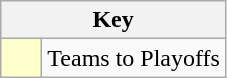<table class="wikitable" style="text-align: center;">
<tr>
<th colspan=2>Key</th>
</tr>
<tr>
<td style="background:#ffc; width:20px;"></td>
<td align=left>Teams to Playoffs</td>
</tr>
</table>
